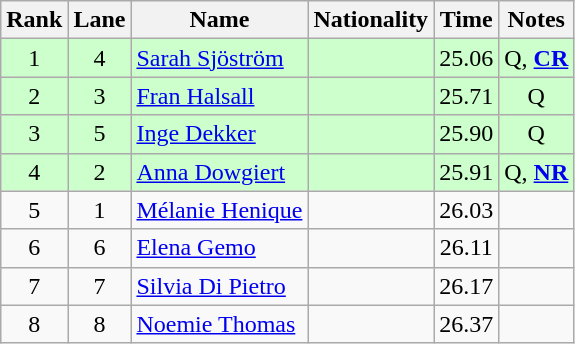<table class="wikitable sortable" style="text-align:center">
<tr>
<th>Rank</th>
<th>Lane</th>
<th>Name</th>
<th>Nationality</th>
<th>Time</th>
<th>Notes</th>
</tr>
<tr bgcolor=ccffcc>
<td>1</td>
<td>4</td>
<td align=left><a href='#'>Sarah Sjöström</a></td>
<td align=left></td>
<td>25.06</td>
<td>Q, <strong><a href='#'>CR</a></strong></td>
</tr>
<tr bgcolor=ccffcc>
<td>2</td>
<td>3</td>
<td align=left><a href='#'>Fran Halsall</a></td>
<td align=left></td>
<td>25.71</td>
<td>Q</td>
</tr>
<tr bgcolor=ccffcc>
<td>3</td>
<td>5</td>
<td align=left><a href='#'>Inge Dekker</a></td>
<td align=left></td>
<td>25.90</td>
<td>Q</td>
</tr>
<tr bgcolor=ccffcc>
<td>4</td>
<td>2</td>
<td align=left><a href='#'>Anna Dowgiert</a></td>
<td align=left></td>
<td>25.91</td>
<td>Q, <strong><a href='#'>NR</a></strong></td>
</tr>
<tr>
<td>5</td>
<td>1</td>
<td align=left><a href='#'>Mélanie Henique</a></td>
<td align=left></td>
<td>26.03</td>
<td></td>
</tr>
<tr>
<td>6</td>
<td>6</td>
<td align=left><a href='#'>Elena Gemo</a></td>
<td align=left></td>
<td>26.11</td>
<td></td>
</tr>
<tr>
<td>7</td>
<td>7</td>
<td align=left><a href='#'>Silvia Di Pietro</a></td>
<td align=left></td>
<td>26.17</td>
<td></td>
</tr>
<tr>
<td>8</td>
<td>8</td>
<td align=left><a href='#'>Noemie Thomas</a></td>
<td align=left></td>
<td>26.37</td>
<td></td>
</tr>
</table>
